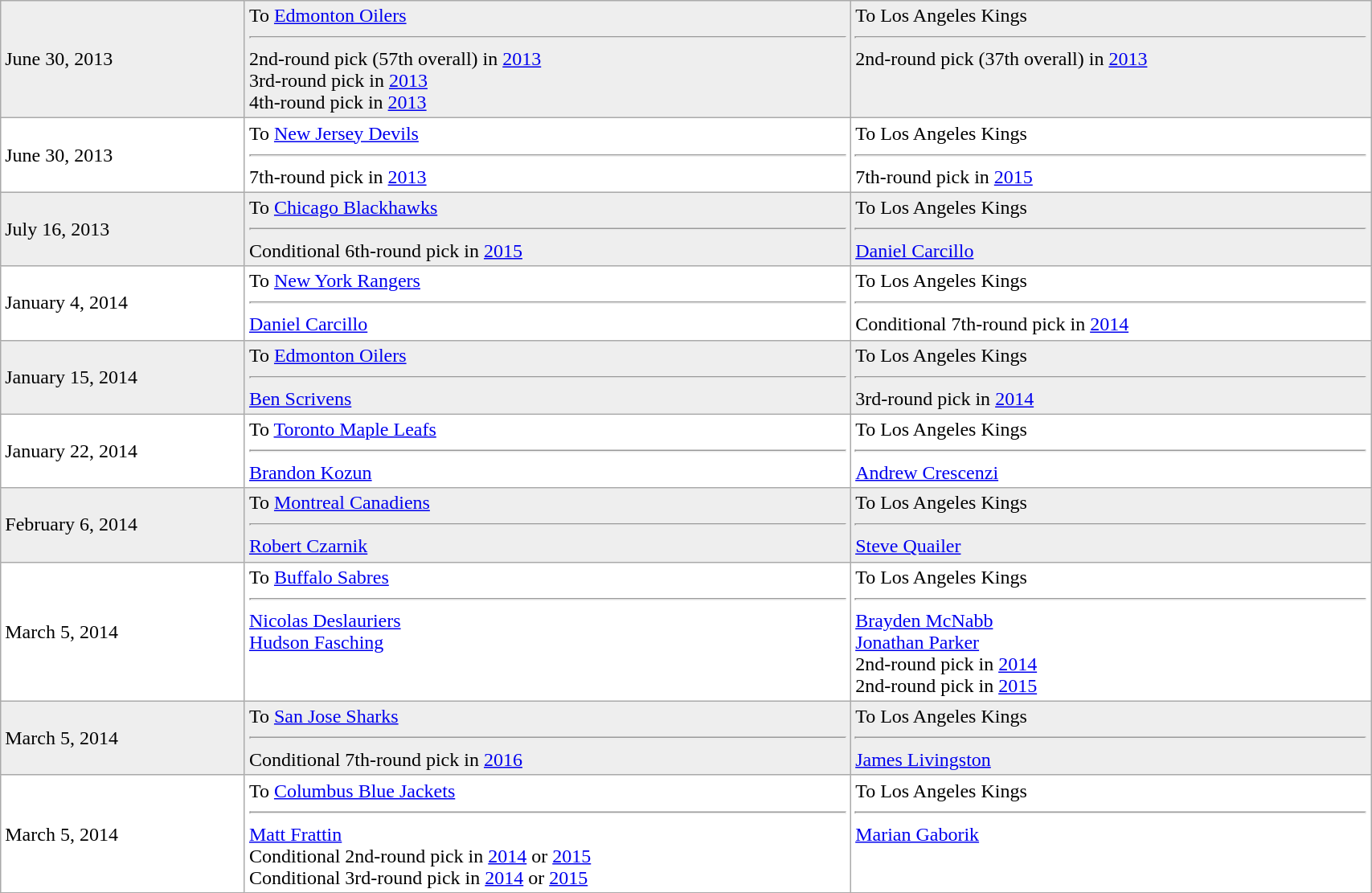<table class="wikitable" style="border:1px solid #999; width:90%;">
<tr style="background:#eee;">
<td>June 30, 2013</td>
<td valign="top">To <a href='#'>Edmonton Oilers</a> <hr>2nd-round pick (57th overall) in <a href='#'>2013</a><br>3rd-round pick in <a href='#'>2013</a><br>4th-round pick in <a href='#'>2013</a></td>
<td valign="top">To Los Angeles Kings <hr>2nd-round pick (37th overall) in <a href='#'>2013</a></td>
</tr>
<tr style="background:#fff;">
<td>June 30, 2013</td>
<td valign="top">To <a href='#'>New Jersey Devils</a> <hr>7th-round pick in <a href='#'>2013</a></td>
<td valign="top">To Los Angeles Kings <hr>7th-round pick in <a href='#'>2015</a></td>
</tr>
<tr style="background:#eee;">
<td>July 16, 2013</td>
<td valign="top">To <a href='#'>Chicago Blackhawks</a> <hr>Conditional 6th-round pick in <a href='#'>2015</a></td>
<td valign="top">To Los Angeles Kings <hr><a href='#'>Daniel Carcillo</a></td>
</tr>
<tr style="background:#fff;">
<td>January 4, 2014</td>
<td valign="top">To <a href='#'>New York Rangers</a> <hr><a href='#'>Daniel Carcillo</a></td>
<td valign="top">To Los Angeles Kings <hr>Conditional 7th-round pick in <a href='#'>2014</a></td>
</tr>
<tr style="background:#eee;">
<td>January 15, 2014</td>
<td valign="top">To <a href='#'>Edmonton Oilers</a> <hr><a href='#'>Ben Scrivens</a></td>
<td valign="top">To Los Angeles Kings <hr>3rd-round pick in <a href='#'>2014</a></td>
</tr>
<tr style="background:#fff;">
<td>January 22, 2014</td>
<td valign="top">To <a href='#'>Toronto Maple Leafs</a> <hr><a href='#'>Brandon Kozun</a></td>
<td valign="top">To Los Angeles Kings <hr><a href='#'>Andrew Crescenzi</a></td>
</tr>
<tr style="background:#eee;">
<td>February 6, 2014</td>
<td valign="top">To <a href='#'>Montreal Canadiens</a> <hr><a href='#'>Robert Czarnik</a></td>
<td valign="top">To Los Angeles Kings <hr><a href='#'>Steve Quailer</a></td>
</tr>
<tr style="background:#fff;">
<td>March 5, 2014</td>
<td valign="top">To <a href='#'>Buffalo Sabres</a> <hr><a href='#'>Nicolas Deslauriers</a><br><a href='#'>Hudson Fasching</a></td>
<td valign="top">To Los Angeles Kings <hr><a href='#'>Brayden McNabb</a><br><a href='#'>Jonathan Parker</a><br>2nd-round pick in <a href='#'>2014</a><br>2nd-round pick in <a href='#'>2015</a></td>
</tr>
<tr style="background:#eee;">
<td>March 5, 2014</td>
<td valign="top">To <a href='#'>San Jose Sharks</a> <hr>Conditional 7th-round pick in <a href='#'>2016</a></td>
<td valign="top">To Los Angeles Kings <hr><a href='#'>James Livingston</a></td>
</tr>
<tr style="background:#fff;">
<td>March 5, 2014</td>
<td valign="top">To <a href='#'>Columbus Blue Jackets</a><hr><a href='#'>Matt Frattin</a><br>Conditional 2nd-round pick in <a href='#'>2014</a> or <a href='#'>2015</a><br>Conditional 3rd-round pick in <a href='#'>2014</a> or <a href='#'>2015</a></td>
<td valign="top">To Los Angeles Kings <hr><a href='#'>Marian Gaborik</a></td>
</tr>
</table>
